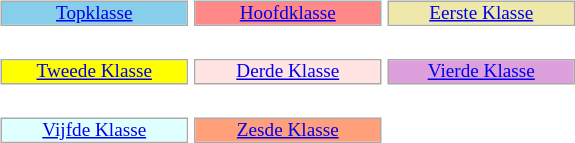<table align="left">
<tr>
<td valign="top"><br><table Cellpadding="0" CellSpacing="0" style="font-size:80%;border:1px solid #AAAAAA;text-align:center;" width="125">
<tr bgcolor="#87CEEB">
<td><a href='#'>Topklasse</a></td>
</tr>
</table>
</td>
<td valign="top"><br><table Cellpadding="0" CellSpacing="0" style="font-size:80%;border:1px solid #AAAAAA;text-align:center;" width="125">
<tr bgcolor="#FF8888">
<td><a href='#'>Hoofdklasse</a></td>
</tr>
</table>
</td>
<td valign="top"><br><table Cellpadding="0" CellSpacing="0" style="font-size:80%;border:1px solid #AAAAAA;text-align:center;" width="125">
<tr bgcolor="#EEE8AA">
<td><a href='#'>Eerste Klasse</a></td>
</tr>
</table>
</td>
</tr>
<tr>
<td valign="top"><br><table Cellpadding="0" CellSpacing="0" style="font-size:80%;border:1px solid #AAAAAA;text-align:center;" width="125">
<tr bgcolor="#FFFF00">
<td><a href='#'>Tweede Klasse</a></td>
</tr>
</table>
</td>
<td valign="top"><br><table Cellpadding="0" CellSpacing="0" style="font-size:80%;border:1px solid #AAAAAA;text-align:center;" width="125">
<tr bgcolor="#FFE4E1">
<td><a href='#'>Derde Klasse</a></td>
</tr>
</table>
</td>
<td valign="top"><br><table Cellpadding="0" CellSpacing="0" style="font-size:80%;border:1px solid #AAAAAA;text-align:center;" width="125">
<tr bgcolor="#DDA0DD">
<td><a href='#'>Vierde Klasse</a></td>
</tr>
</table>
</td>
</tr>
<tr>
<td valign="top"><br><table Cellpadding="0" CellSpacing="0" style="font-size:80%;border:1px solid #AAAAAA;text-align:center;" width="125">
<tr bgcolor="#E0FFFF">
<td><a href='#'>Vijfde Klasse</a></td>
</tr>
</table>
</td>
<td valign="top"><br><table Cellpadding="0" CellSpacing="0" style="font-size:80%;border:1px solid #AAAAAA;text-align:center;" width="125">
<tr bgcolor="#FFA07A">
<td><a href='#'>Zesde Klasse</a></td>
</tr>
</table>
</td>
</tr>
</table>
